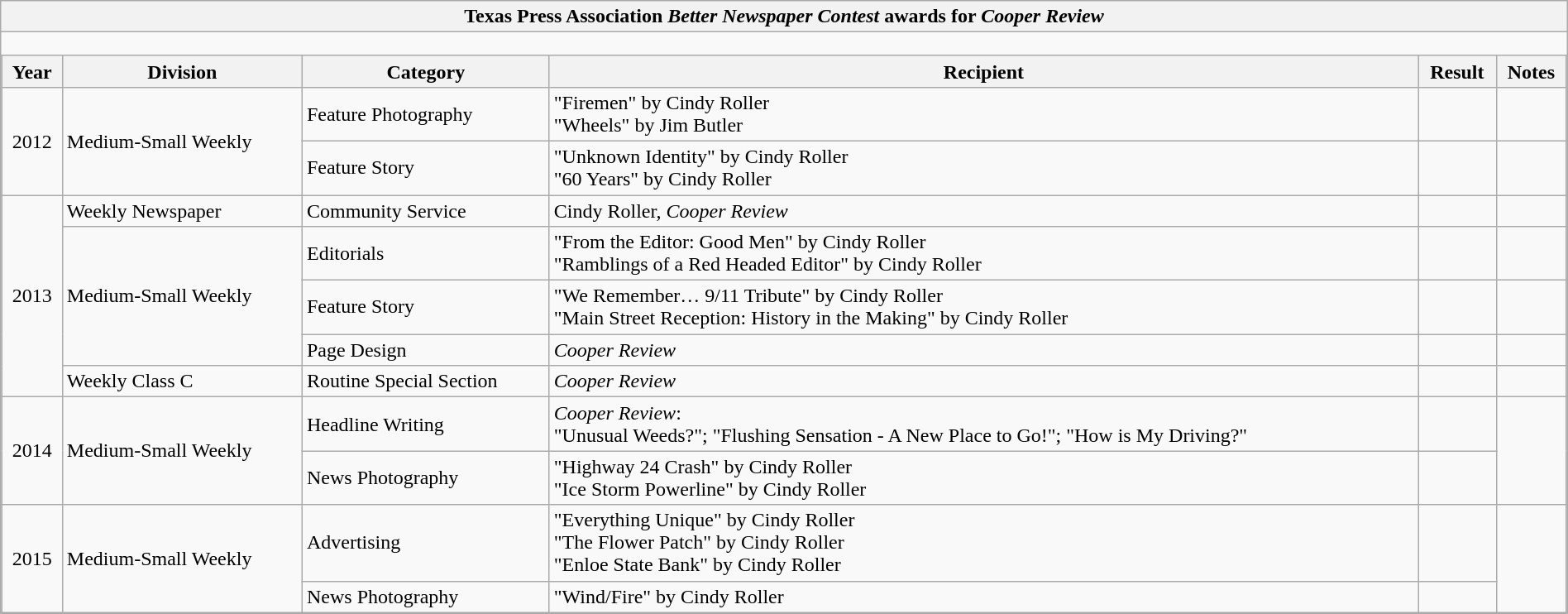<table class="wikitable collapsible collapsed" style="width:100%;">
<tr valign="bottom">
<th>Texas Press Association <em>Better Newspaper Contest</em> awards for <em>Cooper Review</em></th>
</tr>
<tr valign="bottom">
<td style="padding:0; border:none;"><br><table class="wikitable" style="border:none; margin:0; width:100%;">
<tr valign="bottom">
<th>Year</th>
<th>Division</th>
<th>Category</th>
<th>Recipient</th>
<th>Result</th>
<th class="unsortable">Notes</th>
</tr>
<tr>
<td rowspan=2 style="text-align:center;">2012</td>
<td rowspan=2>Medium-Small Weekly</td>
<td>Feature Photography</td>
<td>"Firemen" by Cindy Roller<br>"Wheels" by Jim Butler</td>
<td></td>
<td style="text-align:center;"></td>
</tr>
<tr>
<td>Feature Story</td>
<td>"Unknown Identity" by Cindy Roller<br>"60 Years" by Cindy Roller</td>
<td></td>
<td style="text-align:center;"></td>
</tr>
<tr>
<td rowspan=5 style="text-align:center;">2013</td>
<td>Weekly Newspaper</td>
<td>Community Service</td>
<td>Cindy Roller, <em>Cooper Review</em></td>
<td></td>
<td style="text-align:center;"></td>
</tr>
<tr>
<td rowspan=3>Medium-Small Weekly</td>
<td>Editorials</td>
<td>"From the Editor: Good Men" by Cindy Roller<br>"Ramblings of a Red Headed Editor" by Cindy Roller</td>
<td></td>
<td style="text-align:center;"></td>
</tr>
<tr>
<td>Feature Story</td>
<td>"We Remember… 9/11 Tribute" by Cindy Roller<br>"Main Street Reception: History in the Making" by Cindy Roller</td>
<td></td>
<td style="text-align:center;"></td>
</tr>
<tr>
<td>Page Design</td>
<td><em>Cooper Review</em></td>
<td></td>
<td style="text-align:center;"></td>
</tr>
<tr>
<td>Weekly Class C</td>
<td>Routine Special Section</td>
<td><em>Cooper Review</em></td>
<td></td>
<td style="text-align:center;"></td>
</tr>
<tr>
<td rowspan=2 style="text-align:center">2014</td>
<td rowspan=2>Medium-Small Weekly</td>
<td>Headline Writing</td>
<td><em>Cooper Review</em>:<br>"Unusual Weeds?"; "Flushing Sensation - A New Place to Go!"; "How is My Driving?"</td>
<td></td>
<td rowspan=2 style="text-align:center;"></td>
</tr>
<tr>
<td>News Photography</td>
<td>"Highway 24 Crash" by Cindy Roller<br>"Ice Storm Powerline" by Cindy Roller</td>
<td></td>
</tr>
<tr>
<td rowspan=2 style="text-align:center">2015</td>
<td rowspan=2>Medium-Small Weekly</td>
<td>Advertising</td>
<td>"Everything Unique" by Cindy Roller<br>"The Flower Patch" by Cindy Roller<br>"Enloe State Bank" by Cindy Roller</td>
<td></td>
<td rowspan=2 style="text-align:center;"></td>
</tr>
<tr>
<td>News Photography</td>
<td>"Wind/Fire" by Cindy Roller</td>
<td></td>
</tr>
</table>
</td>
</tr>
</table>
